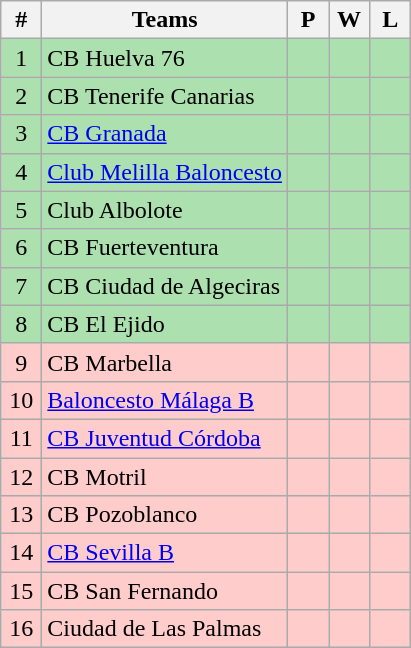<table class="wikitable" style="text-align: center;">
<tr>
<th width=20>#</th>
<th>Teams</th>
<th width=20>P</th>
<th width=20>W</th>
<th width=20>L</th>
</tr>
<tr bgcolor=ACE1AF>
<td>1</td>
<td align=left>CB Huelva 76</td>
<td></td>
<td></td>
<td></td>
</tr>
<tr bgcolor=ACE1AF>
<td>2</td>
<td align=left>CB Tenerife Canarias</td>
<td></td>
<td></td>
<td></td>
</tr>
<tr bgcolor=ACE1AF>
<td>3</td>
<td align=left><a href='#'>CB Granada</a></td>
<td></td>
<td></td>
<td></td>
</tr>
<tr bgcolor=ACE1AF>
<td>4</td>
<td align=left><a href='#'>Club Melilla Baloncesto</a></td>
<td></td>
<td></td>
<td></td>
</tr>
<tr bgcolor=ACE1AF>
<td>5</td>
<td align=left>Club Albolote</td>
<td></td>
<td></td>
<td></td>
</tr>
<tr bgcolor=ACE1AF>
<td>6</td>
<td align=left>CB Fuerteventura</td>
<td></td>
<td></td>
<td></td>
</tr>
<tr bgcolor=ACE1AF>
<td>7</td>
<td align=left>CB Ciudad de Algeciras</td>
<td></td>
<td></td>
<td></td>
</tr>
<tr bgcolor=ACE1AF>
<td>8</td>
<td align=left>CB El Ejido</td>
<td></td>
<td></td>
<td></td>
</tr>
<tr bgcolor=FFCCCC>
<td>9</td>
<td align=left>CB Marbella</td>
<td></td>
<td></td>
<td></td>
</tr>
<tr bgcolor=FFCCCC>
<td>10</td>
<td align=left><a href='#'>Baloncesto Málaga B</a></td>
<td></td>
<td></td>
<td></td>
</tr>
<tr bgcolor=FFCCCC>
<td>11</td>
<td align=left><a href='#'>CB Juventud Córdoba</a></td>
<td></td>
<td></td>
<td></td>
</tr>
<tr bgcolor=FFCCCC>
<td>12</td>
<td align=left>CB Motril</td>
<td></td>
<td></td>
<td></td>
</tr>
<tr bgcolor=FFCCCC>
<td>13</td>
<td align=left>CB Pozoblanco</td>
<td></td>
<td></td>
<td></td>
</tr>
<tr bgcolor=FFCCCC>
<td>14</td>
<td align=left><a href='#'>CB Sevilla B</a></td>
<td></td>
<td></td>
<td></td>
</tr>
<tr bgcolor=FFCCCC>
<td>15</td>
<td align=left>CB San Fernando</td>
<td></td>
<td></td>
<td></td>
</tr>
<tr bgcolor=FFCCCC>
<td>16</td>
<td align=left>Ciudad de Las Palmas</td>
<td></td>
<td></td>
<td></td>
</tr>
</table>
